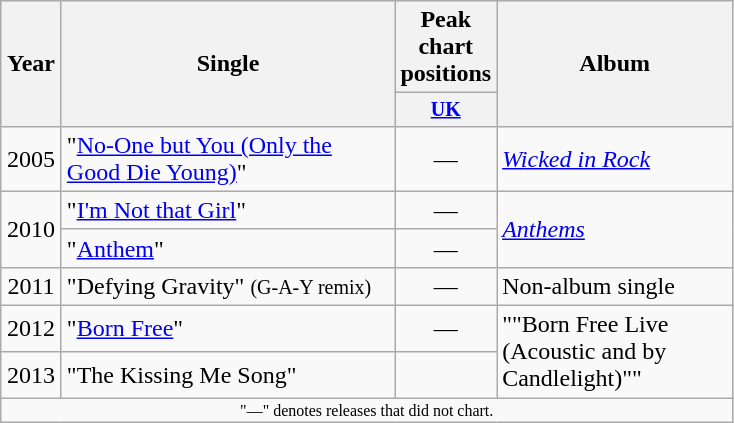<table class="wikitable">
<tr>
<th rowspan=2 width="33">Year</th>
<th width="215" rowspan="2">Single</th>
<th colspan=1>Peak chart positions</th>
<th rowspan=2 width="150">Album</th>
</tr>
<tr style="font-size:smaller;">
<th width="30"><a href='#'>UK</a></th>
</tr>
<tr>
<td align="center">2005</td>
<td>"<a href='#'>No-One but You (Only the Good Die Young)</a>"</td>
<td align="center">—</td>
<td><em><a href='#'>Wicked in Rock</a></em></td>
</tr>
<tr>
<td rowspan="2" align="center">2010</td>
<td>"<a href='#'>I'm Not that Girl</a>"</td>
<td align="center">—</td>
<td rowspan="2"><em><a href='#'>Anthems</a></em></td>
</tr>
<tr>
<td>"<a href='#'>Anthem</a>"</td>
<td align="center">—</td>
</tr>
<tr>
<td align="center">2011</td>
<td>"Defying Gravity" <small>(G-A-Y remix)</small></td>
<td align="center">—</td>
<td>Non-album single</td>
</tr>
<tr>
<td align="center">2012</td>
<td>"<a href='#'>Born Free</a>"</td>
<td align="center">—</td>
<td rowspan="2">""Born Free Live (Acoustic and by Candlelight)""</td>
</tr>
<tr>
<td align="center">2013</td>
<td>"The Kissing Me Song"</td>
<td align="center"></td>
</tr>
<tr>
<td align="center" colspan="4" style="font-size:8pt">"—" denotes releases that did not chart.</td>
</tr>
</table>
